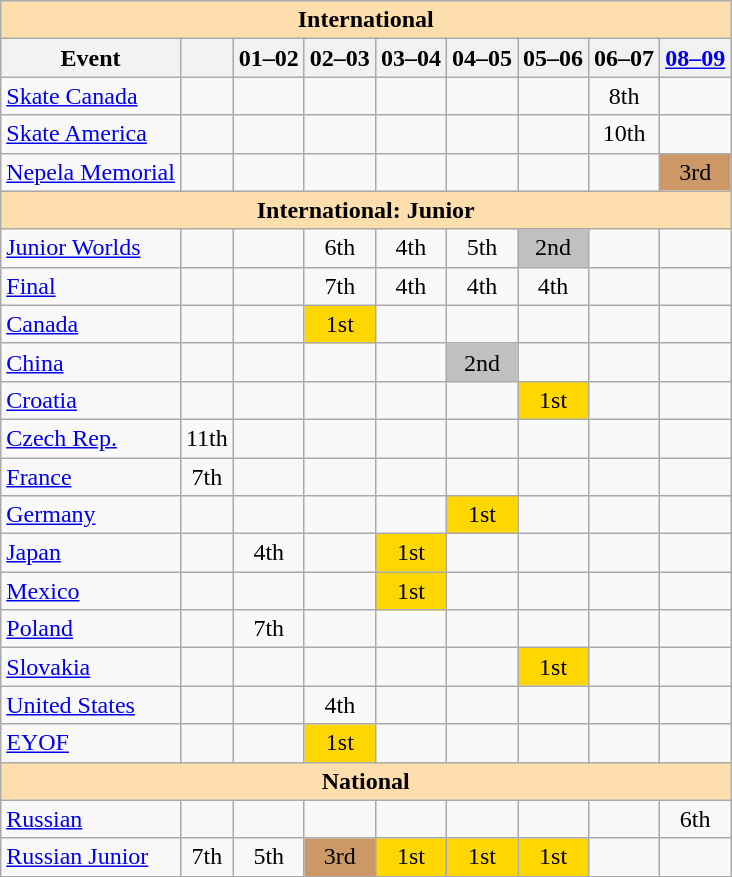<table class="wikitable" style="text-align:center">
<tr>
<th style="background-color: #ffdead; " colspan=9 align=center>International</th>
</tr>
<tr>
<th>Event</th>
<th></th>
<th>01–02</th>
<th>02–03</th>
<th>03–04</th>
<th>04–05</th>
<th>05–06</th>
<th>06–07</th>
<th><a href='#'>08–09</a></th>
</tr>
<tr>
<td align=left> <a href='#'>Skate Canada</a></td>
<td></td>
<td></td>
<td></td>
<td></td>
<td></td>
<td></td>
<td>8th</td>
<td></td>
</tr>
<tr>
<td align=left> <a href='#'>Skate America</a></td>
<td></td>
<td></td>
<td></td>
<td></td>
<td></td>
<td></td>
<td>10th</td>
<td></td>
</tr>
<tr>
<td align=left><a href='#'>Nepela Memorial</a></td>
<td></td>
<td></td>
<td></td>
<td></td>
<td></td>
<td></td>
<td></td>
<td bgcolor=cc9966>3rd</td>
</tr>
<tr>
<th style="background-color: #ffdead; " colspan=9 align=center>International: Junior</th>
</tr>
<tr>
<td align=left><a href='#'>Junior Worlds</a></td>
<td></td>
<td></td>
<td>6th</td>
<td>4th</td>
<td>5th</td>
<td bgcolor=silver>2nd</td>
<td></td>
<td></td>
</tr>
<tr>
<td align=left> <a href='#'>Final</a></td>
<td></td>
<td></td>
<td>7th</td>
<td>4th</td>
<td>4th</td>
<td>4th</td>
<td></td>
<td></td>
</tr>
<tr>
<td align=left> <a href='#'>Canada</a></td>
<td></td>
<td></td>
<td bgcolor=gold>1st</td>
<td></td>
<td></td>
<td></td>
<td></td>
<td></td>
</tr>
<tr>
<td align=left> <a href='#'>China</a></td>
<td></td>
<td></td>
<td></td>
<td></td>
<td bgcolor=silver>2nd</td>
<td></td>
<td></td>
<td></td>
</tr>
<tr>
<td align=left> <a href='#'>Croatia</a></td>
<td></td>
<td></td>
<td></td>
<td></td>
<td></td>
<td bgcolor=gold>1st</td>
<td></td>
<td></td>
</tr>
<tr>
<td align=left> <a href='#'>Czech Rep.</a></td>
<td>11th</td>
<td></td>
<td></td>
<td></td>
<td></td>
<td></td>
<td></td>
<td></td>
</tr>
<tr>
<td align=left> <a href='#'>France</a></td>
<td>7th</td>
<td></td>
<td></td>
<td></td>
<td></td>
<td></td>
<td></td>
<td></td>
</tr>
<tr>
<td align=left> <a href='#'>Germany</a></td>
<td></td>
<td></td>
<td></td>
<td></td>
<td bgcolor=gold>1st</td>
<td></td>
<td></td>
<td></td>
</tr>
<tr>
<td align=left> <a href='#'>Japan</a></td>
<td></td>
<td>4th</td>
<td></td>
<td bgcolor=gold>1st</td>
<td></td>
<td></td>
<td></td>
<td></td>
</tr>
<tr>
<td align=left> <a href='#'>Mexico</a></td>
<td></td>
<td></td>
<td></td>
<td bgcolor=gold>1st</td>
<td></td>
<td></td>
<td></td>
<td></td>
</tr>
<tr>
<td align=left> <a href='#'>Poland</a></td>
<td></td>
<td>7th</td>
<td></td>
<td></td>
<td></td>
<td></td>
<td></td>
<td></td>
</tr>
<tr>
<td align=left> <a href='#'>Slovakia</a></td>
<td></td>
<td></td>
<td></td>
<td></td>
<td></td>
<td bgcolor=gold>1st</td>
<td></td>
<td></td>
</tr>
<tr>
<td align=left> <a href='#'>United States</a></td>
<td></td>
<td></td>
<td>4th</td>
<td></td>
<td></td>
<td></td>
<td></td>
<td></td>
</tr>
<tr>
<td align=left><a href='#'>EYOF</a></td>
<td></td>
<td></td>
<td bgcolor=gold>1st</td>
<td></td>
<td></td>
<td></td>
<td></td>
<td></td>
</tr>
<tr>
<th style="background-color: #ffdead; " colspan=9 align=center>National</th>
</tr>
<tr>
<td align=left><a href='#'>Russian</a></td>
<td></td>
<td></td>
<td></td>
<td></td>
<td></td>
<td></td>
<td></td>
<td>6th</td>
</tr>
<tr>
<td align=left><a href='#'>Russian Junior</a></td>
<td>7th</td>
<td>5th</td>
<td bgcolor=cc9966>3rd</td>
<td bgcolor=gold>1st</td>
<td bgcolor=gold>1st</td>
<td bgcolor=gold>1st</td>
<td></td>
<td></td>
</tr>
</table>
